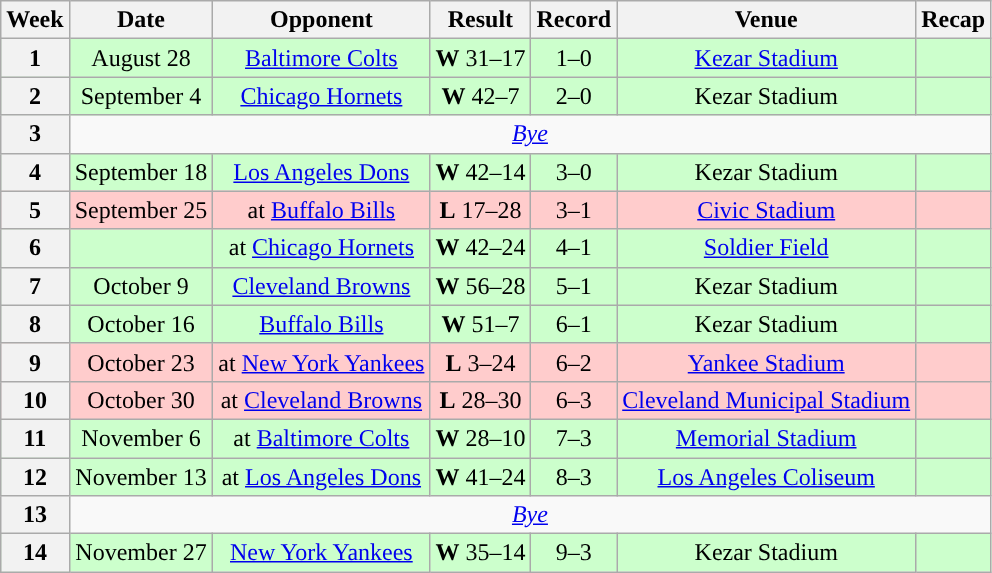<table class="wikitable" style="text-align:center">
<tr>
<th>Week</th>
<th>Date</th>
<th>Opponent</th>
<th>Result</th>
<th>Record</th>
<th>Venue</th>
<th>Recap</th>
</tr>
<tr style="background:#cfc">
<th>1</th>
<td>August 28</td>
<td><a href='#'>Baltimore Colts</a></td>
<td><strong>W</strong> 31–17</td>
<td>1–0</td>
<td><a href='#'>Kezar Stadium</a></td>
<td></td>
</tr>
<tr style="background:#cfc">
<th>2</th>
<td>September 4</td>
<td><a href='#'>Chicago Hornets</a></td>
<td><strong>W</strong> 42–7</td>
<td>2–0</td>
<td>Kezar Stadium</td>
<td></td>
</tr>
<tr>
<th>3</th>
<td colspan="6"><em><a href='#'>Bye</a></em></td>
</tr>
<tr style="background:#cfc">
<th>4</th>
<td>September 18</td>
<td><a href='#'>Los Angeles Dons</a></td>
<td><strong>W</strong> 42–14</td>
<td>3–0</td>
<td>Kezar Stadium</td>
<td></td>
</tr>
<tr style="background:#fcc">
<th>5</th>
<td>September 25</td>
<td>at <a href='#'>Buffalo Bills</a></td>
<td><strong>L</strong> 17–28</td>
<td>3–1</td>
<td><a href='#'>Civic Stadium</a></td>
<td></td>
</tr>
<tr style="background:#cfc">
<th>6</th>
<td></td>
<td>at <a href='#'>Chicago Hornets</a></td>
<td><strong>W</strong> 42–24</td>
<td>4–1</td>
<td><a href='#'>Soldier Field</a></td>
<td></td>
</tr>
<tr style="background:#cfc">
<th>7</th>
<td>October 9</td>
<td><a href='#'>Cleveland Browns</a></td>
<td><strong>W</strong> 56–28</td>
<td>5–1</td>
<td>Kezar Stadium</td>
<td></td>
</tr>
<tr style="background:#cfc">
<th>8</th>
<td>October 16</td>
<td><a href='#'>Buffalo Bills</a></td>
<td><strong>W</strong> 51–7</td>
<td>6–1</td>
<td>Kezar Stadium</td>
<td></td>
</tr>
<tr style="background:#fcc">
<th>9</th>
<td>October 23</td>
<td>at <a href='#'>New York Yankees</a></td>
<td><strong>L</strong> 3–24</td>
<td>6–2</td>
<td><a href='#'>Yankee Stadium</a></td>
<td></td>
</tr>
<tr style="background:#fcc">
<th>10</th>
<td>October 30</td>
<td>at <a href='#'>Cleveland Browns</a></td>
<td><strong>L</strong> 28–30</td>
<td>6–3</td>
<td><a href='#'>Cleveland Municipal Stadium</a></td>
<td></td>
</tr>
<tr style="background:#cfc">
<th>11</th>
<td>November 6</td>
<td>at <a href='#'>Baltimore Colts</a></td>
<td><strong>W</strong> 28–10</td>
<td>7–3</td>
<td><a href='#'>Memorial Stadium</a></td>
<td></td>
</tr>
<tr style="background:#cfc">
<th>12</th>
<td>November 13</td>
<td>at <a href='#'>Los Angeles Dons</a></td>
<td><strong>W</strong> 41–24</td>
<td>8–3</td>
<td><a href='#'>Los Angeles Coliseum</a></td>
<td></td>
</tr>
<tr>
<th>13</th>
<td colspan="6"><em><a href='#'>Bye</a></em></td>
</tr>
<tr style="background:#cfc">
<th>14</th>
<td>November 27</td>
<td><a href='#'>New York Yankees</a></td>
<td><strong>W</strong> 35–14</td>
<td>9–3</td>
<td>Kezar Stadium</td>
<td></td>
</tr>
</table>
